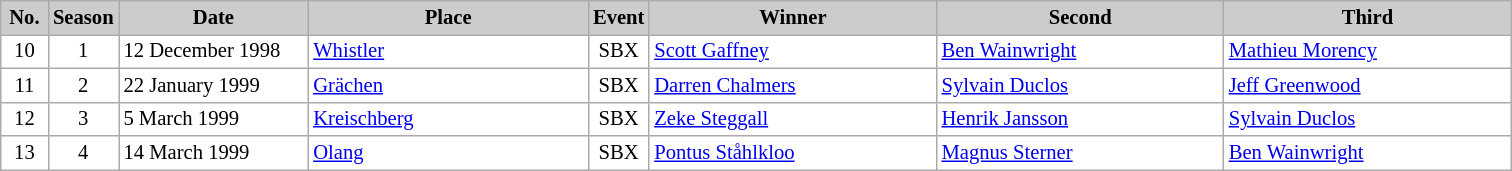<table class="wikitable plainrowheaders" style="background:#fff; font-size:86%; border:grey solid 1px; border-collapse:collapse;">
<tr style="background:#ccc; text-align:center;">
<th scope="col" style="background:#ccc; width:25px;">No.</th>
<th scope="col" style="background:#ccc; width:30px;">Season</th>
<th scope="col" style="background:#ccc; width:120px;">Date</th>
<th scope="col" style="background:#ccc; width:180px;">Place</th>
<th scope="col" style="background:#ccc; width:15px;">Event</th>
<th scope="col" style="background:#ccc; width:185px;">Winner</th>
<th scope="col" style="background:#ccc; width:185px;">Second</th>
<th scope="col" style="background:#ccc; width:185px;">Third</th>
</tr>
<tr>
<td align=center>10</td>
<td align=center>1</td>
<td>12 December 1998</td>
<td> <a href='#'>Whistler</a></td>
<td align=center>SBX</td>
<td> <a href='#'>Scott Gaffney</a></td>
<td> <a href='#'>Ben Wainwright</a></td>
<td> <a href='#'>Mathieu Morency</a></td>
</tr>
<tr>
<td align=center>11</td>
<td align=center>2</td>
<td>22 January 1999</td>
<td> <a href='#'>Grächen</a></td>
<td align=center>SBX</td>
<td> <a href='#'>Darren Chalmers</a></td>
<td> <a href='#'>Sylvain Duclos</a></td>
<td> <a href='#'>Jeff Greenwood</a></td>
</tr>
<tr>
<td align=center>12</td>
<td align=center>3</td>
<td>5 March 1999</td>
<td> <a href='#'>Kreischberg</a></td>
<td align=center>SBX</td>
<td> <a href='#'>Zeke Steggall</a></td>
<td> <a href='#'>Henrik Jansson</a></td>
<td> <a href='#'>Sylvain Duclos</a></td>
</tr>
<tr>
<td align=center>13</td>
<td align=center>4</td>
<td>14 March 1999</td>
<td> <a href='#'>Olang</a></td>
<td align=center>SBX</td>
<td> <a href='#'>Pontus Ståhlkloo</a></td>
<td> <a href='#'>Magnus Sterner</a></td>
<td> <a href='#'>Ben Wainwright</a></td>
</tr>
</table>
